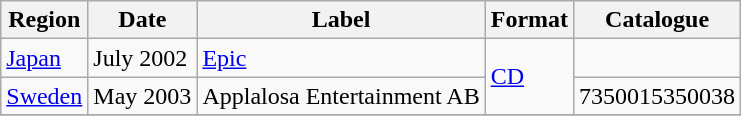<table class="wikitable">
<tr>
<th>Region</th>
<th>Date</th>
<th>Label</th>
<th>Format</th>
<th>Catalogue</th>
</tr>
<tr>
<td><a href='#'>Japan</a></td>
<td>July 2002</td>
<td rowspan="1"><a href='#'>Epic</a></td>
<td rowspan="2"><a href='#'>CD</a></td>
<td></td>
</tr>
<tr>
<td><a href='#'>Sweden</a></td>
<td>May 2003</td>
<td rowspan="1">Applalosa Entertainment AB</td>
<td>7350015350038</td>
</tr>
<tr>
</tr>
</table>
